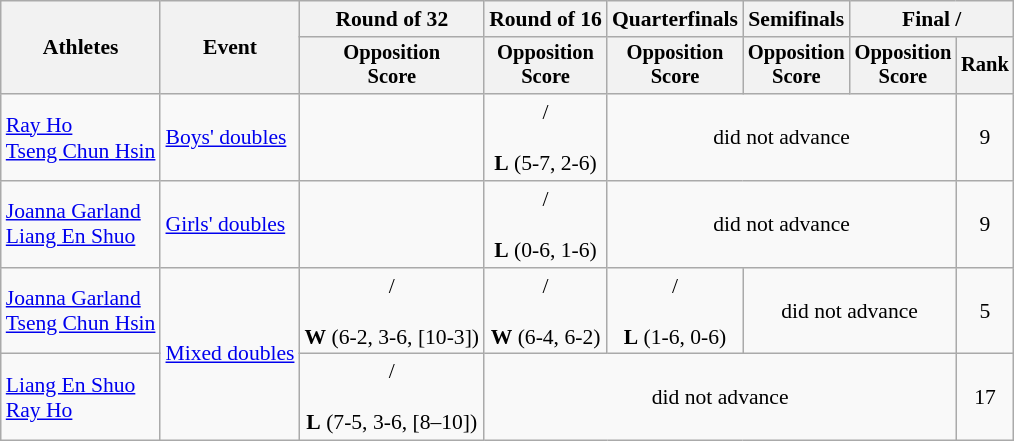<table class=wikitable style="font-size:90%">
<tr>
<th rowspan=2>Athletes</th>
<th rowspan=2>Event</th>
<th>Round of 32</th>
<th>Round of 16</th>
<th>Quarterfinals</th>
<th>Semifinals</th>
<th colspan=2>Final / </th>
</tr>
<tr style="font-size:95%">
<th>Opposition<br>Score</th>
<th>Opposition<br>Score</th>
<th>Opposition<br>Score</th>
<th>Opposition<br>Score</th>
<th>Opposition<br>Score</th>
<th>Rank</th>
</tr>
<tr align=center>
<td align=left><a href='#'>Ray Ho</a><br><a href='#'>Tseng Chun Hsin</a></td>
<td align=left><a href='#'>Boys' doubles</a></td>
<td></td>
<td> /<br><br><strong>L</strong> (5-7, 2-6)</td>
<td colspan=3>did not advance</td>
<td>9</td>
</tr>
<tr align=center>
<td align=left><a href='#'>Joanna Garland</a><br><a href='#'>Liang En Shuo</a></td>
<td align=left><a href='#'>Girls' doubles</a></td>
<td></td>
<td> /<br><br><strong>L</strong> (0-6, 1-6)</td>
<td colspan=3>did not advance</td>
<td>9</td>
</tr>
<tr align=center>
<td align=left><a href='#'>Joanna Garland</a><br><a href='#'>Tseng Chun Hsin</a></td>
<td rowspan=2 align=left><a href='#'>Mixed doubles</a></td>
<td> /<br><br><strong>W</strong> (6-2, 3-6, [10-3])</td>
<td> /<br><br><strong>W</strong> (6-4, 6-2)</td>
<td> /<br><br><strong>L</strong> (1-6, 0-6)</td>
<td colspan=2>did not advance</td>
<td>5</td>
</tr>
<tr align=center>
<td align=left><a href='#'>Liang En Shuo</a><br><a href='#'>Ray Ho</a></td>
<td> /<br><br><strong>L</strong> (7-5, 3-6, [8–10])</td>
<td colspan=4>did not advance</td>
<td>17</td>
</tr>
</table>
